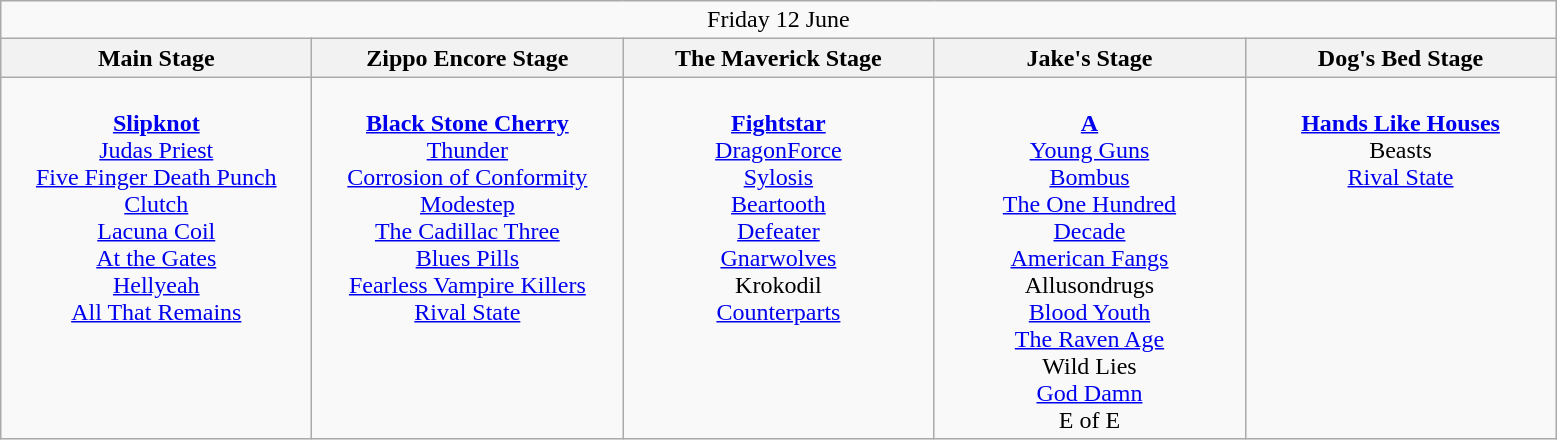<table class="wikitable">
<tr>
<td colspan="5" style="text-align:center;">Friday 12 June</td>
</tr>
<tr>
<th>Main Stage</th>
<th>Zippo Encore Stage</th>
<th>The Maverick Stage</th>
<th>Jake's Stage</th>
<th>Dog's Bed Stage</th>
</tr>
<tr>
<td style="text-align:center; vertical-align:top; width:200px;"><br><strong><a href='#'>Slipknot</a></strong><br>
<a href='#'>Judas Priest</a><br>
<a href='#'>Five Finger Death Punch</a><br>
<a href='#'>Clutch</a> <br>
<a href='#'>Lacuna Coil</a> <br>
<a href='#'>At the Gates</a> <br>
<a href='#'>Hellyeah</a> <br>
<a href='#'>All That Remains</a> <br></td>
<td style="text-align:center; vertical-align:top; width:200px;"><br><strong><a href='#'>Black Stone Cherry</a></strong><br>
<a href='#'>Thunder</a> <br>
<a href='#'>Corrosion of Conformity</a><br>
<a href='#'>Modestep</a><br>
<a href='#'>The Cadillac Three</a><br>
<a href='#'>Blues Pills</a><br>
<a href='#'>Fearless Vampire Killers</a> <br>
<a href='#'>Rival State</a> <br></td>
<td style="text-align:center; vertical-align:top; width:200px;"><br><strong><a href='#'>Fightstar</a></strong><br>
<a href='#'>DragonForce</a> <br>
<a href='#'>Sylosis</a> <br>
<a href='#'>Beartooth</a> <br>
<a href='#'>Defeater</a> <br>
<a href='#'>Gnarwolves</a> <br>
Krokodil<br>
<a href='#'>Counterparts</a> <br></td>
<td style="text-align:center; vertical-align:top; width:200px;"><br><strong><a href='#'>A</a></strong> <br>
<a href='#'>Young Guns</a> <br>
<a href='#'>Bombus</a> <br>
<a href='#'>The One Hundred</a> <br>
<a href='#'>Decade</a> <br>
<a href='#'>American Fangs</a><br>
Allusondrugs<br>
<a href='#'>Blood Youth</a> <br>
<a href='#'>The Raven Age</a> <br>
Wild Lies <br>
<a href='#'>God Damn</a> <br>
E of E</td>
<td style="text-align:center; vertical-align:top; width:200px;"><br><strong><a href='#'>Hands Like Houses</a></strong> <br>
Beasts <br>
<a href='#'>Rival State</a></td>
</tr>
</table>
